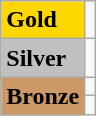<table class="wikitable">
<tr>
<td bgcolor="gold"><strong>Gold</strong></td>
<td></td>
</tr>
<tr>
<td bgcolor="silver"><strong>Silver</strong></td>
<td></td>
</tr>
<tr>
<td rowspan="2" bgcolor="#cc9966"><strong>Bronze</strong></td>
<td></td>
</tr>
<tr>
<td></td>
</tr>
</table>
